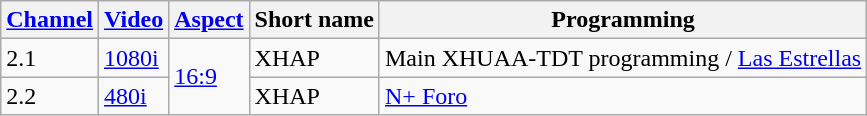<table class="wikitable">
<tr>
<th><a href='#'>Channel</a></th>
<th><a href='#'>Video</a></th>
<th><a href='#'>Aspect</a></th>
<th>Short name</th>
<th>Programming</th>
</tr>
<tr>
<td>2.1</td>
<td><a href='#'>1080i</a></td>
<td rowspan="2"><a href='#'>16:9</a></td>
<td>XHAP</td>
<td>Main XHUAA-TDT programming / <a href='#'>Las Estrellas</a></td>
</tr>
<tr>
<td>2.2</td>
<td><a href='#'>480i</a></td>
<td>XHAP</td>
<td><a href='#'>N+ Foro</a></td>
</tr>
</table>
